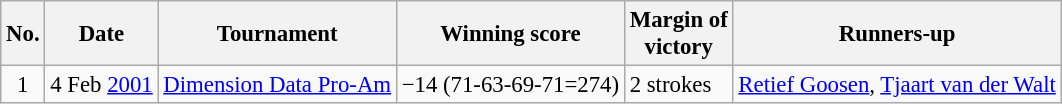<table class="wikitable" style="font-size:95%;">
<tr>
<th>No.</th>
<th>Date</th>
<th>Tournament</th>
<th>Winning score</th>
<th>Margin of<br>victory</th>
<th>Runners-up</th>
</tr>
<tr>
<td align=center>1</td>
<td align=right>4 Feb <a href='#'>2001</a></td>
<td><a href='#'>Dimension Data Pro-Am</a></td>
<td>−14 (71-63-69-71=274)</td>
<td>2 strokes</td>
<td> <a href='#'>Retief Goosen</a>,  <a href='#'>Tjaart van der Walt</a></td>
</tr>
</table>
